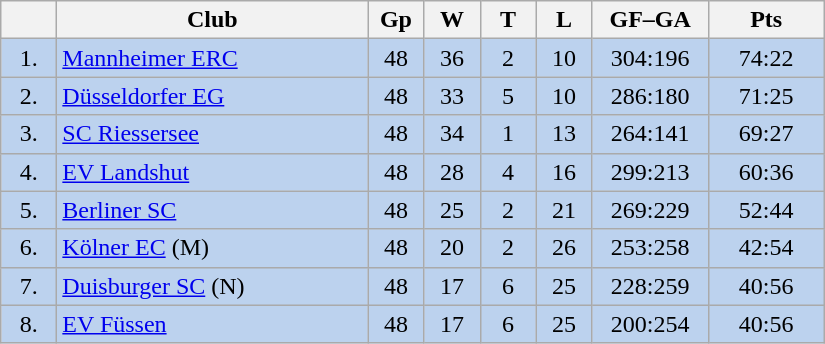<table class="wikitable">
<tr>
<th width="30"></th>
<th width="200">Club</th>
<th width="30">Gp</th>
<th width="30">W</th>
<th width="30">T</th>
<th width="30">L</th>
<th width="70">GF–GA</th>
<th width="70">Pts</th>
</tr>
<tr bgcolor="#BCD2EE" align="center">
<td>1.</td>
<td align="left"><a href='#'>Mannheimer ERC</a></td>
<td>48</td>
<td>36</td>
<td>2</td>
<td>10</td>
<td>304:196</td>
<td>74:22</td>
</tr>
<tr bgcolor=#BCD2EE align="center">
<td>2.</td>
<td align="left"><a href='#'>Düsseldorfer EG</a></td>
<td>48</td>
<td>33</td>
<td>5</td>
<td>10</td>
<td>286:180</td>
<td>71:25</td>
</tr>
<tr bgcolor=#BCD2EE align="center">
<td>3.</td>
<td align="left"><a href='#'>SC Riessersee</a></td>
<td>48</td>
<td>34</td>
<td>1</td>
<td>13</td>
<td>264:141</td>
<td>69:27</td>
</tr>
<tr bgcolor=#BCD2EE align="center">
<td>4.</td>
<td align="left"><a href='#'>EV Landshut</a></td>
<td>48</td>
<td>28</td>
<td>4</td>
<td>16</td>
<td>299:213</td>
<td>60:36</td>
</tr>
<tr bgcolor=#BCD2EE align="center">
<td>5.</td>
<td align="left"><a href='#'>Berliner SC</a></td>
<td>48</td>
<td>25</td>
<td>2</td>
<td>21</td>
<td>269:229</td>
<td>52:44</td>
</tr>
<tr bgcolor=#BCD2EE align="center">
<td>6.</td>
<td align="left"><a href='#'>Kölner EC</a> (M)</td>
<td>48</td>
<td>20</td>
<td>2</td>
<td>26</td>
<td>253:258</td>
<td>42:54</td>
</tr>
<tr bgcolor=#BCD2EE align="center">
<td>7.</td>
<td align="left"><a href='#'>Duisburger SC</a> (N)</td>
<td>48</td>
<td>17</td>
<td>6</td>
<td>25</td>
<td>228:259</td>
<td>40:56</td>
</tr>
<tr bgcolor=#BCD2EE align="center">
<td>8.</td>
<td align="left"><a href='#'>EV Füssen</a></td>
<td>48</td>
<td>17</td>
<td>6</td>
<td>25</td>
<td>200:254</td>
<td>40:56</td>
</tr>
</table>
